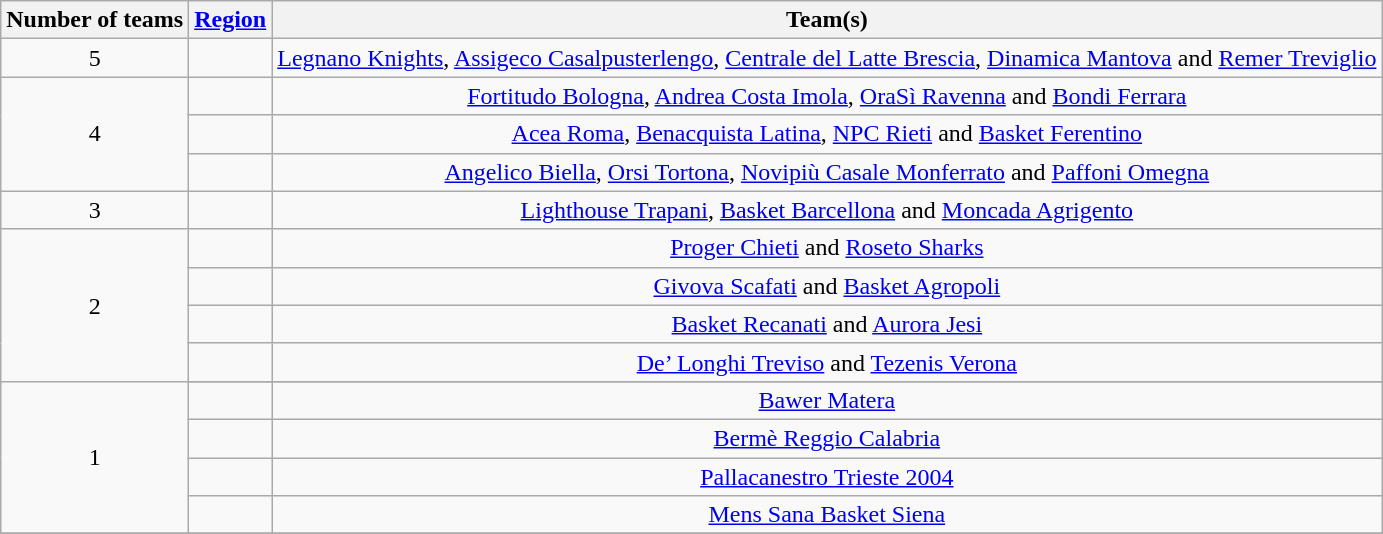<table class="wikitable" style="text-align:center">
<tr>
<th>Number of teams</th>
<th><a href='#'>Region</a></th>
<th>Team(s)</th>
</tr>
<tr>
<td rowspan="1">5</td>
<td align="left"></td>
<td><a href='#'>Legnano Knights</a>, <a href='#'>Assigeco Casalpusterlengo</a>, <a href='#'>Centrale del Latte Brescia</a>, <a href='#'>Dinamica Mantova</a> and <a href='#'>Remer Treviglio</a></td>
</tr>
<tr>
<td rowspan="3">4</td>
<td align="left"></td>
<td><a href='#'>Fortitudo Bologna</a>, <a href='#'>Andrea Costa Imola</a>, <a href='#'>OraSì Ravenna</a> and <a href='#'>Bondi Ferrara</a></td>
</tr>
<tr>
<td align="left"></td>
<td><a href='#'>Acea Roma</a>, <a href='#'>Benacquista Latina</a>, <a href='#'>NPC Rieti</a> and <a href='#'>Basket Ferentino</a></td>
</tr>
<tr>
<td align="left"></td>
<td><a href='#'>Angelico Biella</a>, <a href='#'>Orsi Tortona</a>, <a href='#'>Novipiù Casale Monferrato</a> and <a href='#'>Paffoni Omegna</a></td>
</tr>
<tr>
<td rowspan="1">3</td>
<td align="left"></td>
<td><a href='#'>Lighthouse Trapani</a>, <a href='#'>Basket Barcellona</a> and <a href='#'>Moncada Agrigento</a></td>
</tr>
<tr>
<td rowspan="4">2</td>
<td align="left"></td>
<td><a href='#'>Proger Chieti</a> and <a href='#'>Roseto Sharks</a></td>
</tr>
<tr>
<td align="left"></td>
<td><a href='#'>Givova Scafati</a> and <a href='#'>Basket Agropoli</a></td>
</tr>
<tr>
<td align="left"></td>
<td><a href='#'>Basket Recanati</a> and <a href='#'>Aurora Jesi</a></td>
</tr>
<tr>
<td align="left"></td>
<td><a href='#'>De’ Longhi Treviso</a> and <a href='#'>Tezenis Verona</a></td>
</tr>
<tr>
<td rowspan="5">1</td>
</tr>
<tr>
<td align="left"></td>
<td><a href='#'>Bawer Matera</a></td>
</tr>
<tr>
<td align="left"></td>
<td><a href='#'>Bermè Reggio Calabria</a></td>
</tr>
<tr>
<td align="left"></td>
<td><a href='#'>Pallacanestro Trieste 2004</a></td>
</tr>
<tr>
<td align="left"></td>
<td><a href='#'>Mens Sana Basket Siena</a></td>
</tr>
<tr>
</tr>
</table>
